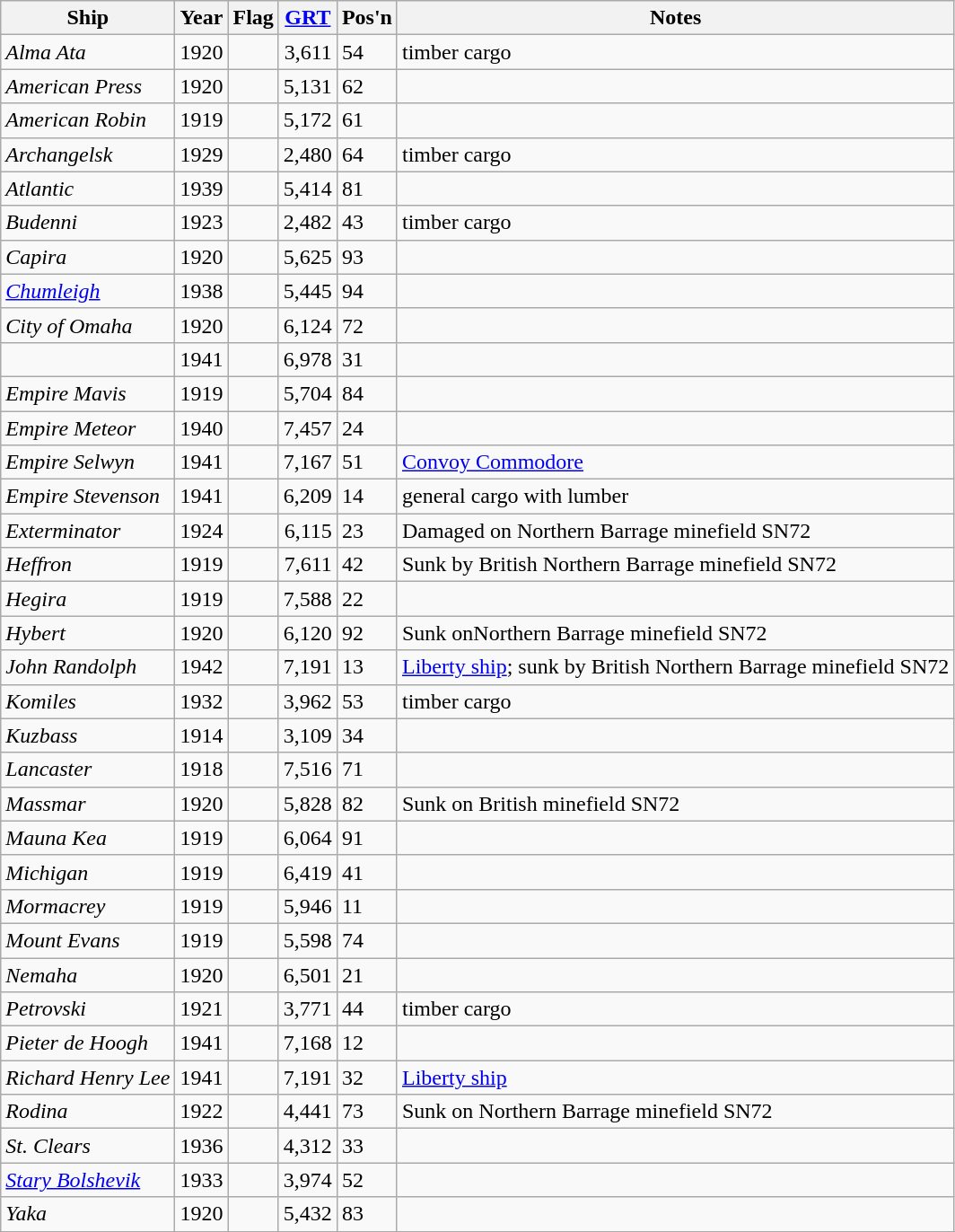<table class="wikitable">
<tr>
<th>Ship</th>
<th>Year</th>
<th>Flag</th>
<th><a href='#'>GRT</a></th>
<th>Pos'n</th>
<th>Notes</th>
</tr>
<tr>
<td><em>Alma Ata</em></td>
<td>1920</td>
<td></td>
<td align="right">3,611</td>
<td>54</td>
<td>timber cargo</td>
</tr>
<tr>
<td><em>American Press</em></td>
<td>1920</td>
<td></td>
<td align="right">5,131</td>
<td>62</td>
<td></td>
</tr>
<tr>
<td><em>American Robin</em></td>
<td>1919</td>
<td></td>
<td align="right">5,172</td>
<td>61</td>
<td></td>
</tr>
<tr>
<td><em>Archangelsk</em></td>
<td>1929</td>
<td></td>
<td align="right">2,480</td>
<td>64</td>
<td>timber cargo</td>
</tr>
<tr>
<td><em>Atlantic</em></td>
<td>1939</td>
<td></td>
<td align="right">5,414</td>
<td>81</td>
<td></td>
</tr>
<tr>
<td><em>Budenni</em></td>
<td>1923</td>
<td></td>
<td align="right">2,482</td>
<td>43</td>
<td>timber cargo</td>
</tr>
<tr>
<td><em>Capira</em></td>
<td>1920</td>
<td></td>
<td align="right">5,625</td>
<td>93</td>
<td></td>
</tr>
<tr>
<td><em><a href='#'>Chumleigh</a></em></td>
<td>1938</td>
<td></td>
<td align="right">5,445</td>
<td>94</td>
<td></td>
</tr>
<tr>
<td><em>City of Omaha</em></td>
<td>1920</td>
<td></td>
<td align="right">6,124</td>
<td>72</td>
<td></td>
</tr>
<tr>
<td></td>
<td>1941</td>
<td></td>
<td align="right">6,978</td>
<td>31</td>
<td></td>
</tr>
<tr>
<td><em>Empire Mavis</em></td>
<td>1919</td>
<td></td>
<td align="right">5,704</td>
<td>84</td>
<td></td>
</tr>
<tr>
<td><em>Empire Meteor</em></td>
<td>1940</td>
<td></td>
<td align="right">7,457</td>
<td>24</td>
<td></td>
</tr>
<tr>
<td><em>Empire Selwyn</em></td>
<td>1941</td>
<td></td>
<td align="right">7,167</td>
<td>51</td>
<td><a href='#'>Convoy Commodore</a></td>
</tr>
<tr>
<td><em>Empire Stevenson</em></td>
<td>1941</td>
<td></td>
<td align="right">6,209</td>
<td>14</td>
<td>general cargo with lumber</td>
</tr>
<tr>
<td><em>Exterminator</em></td>
<td>1924</td>
<td></td>
<td align="right">6,115</td>
<td>23</td>
<td>Damaged on Northern Barrage minefield SN72</td>
</tr>
<tr>
<td><em>Heffron</em></td>
<td>1919</td>
<td></td>
<td align="right">7,611</td>
<td>42</td>
<td>Sunk by British Northern Barrage minefield SN72</td>
</tr>
<tr>
<td><em>Hegira</em></td>
<td>1919</td>
<td></td>
<td align="right">7,588</td>
<td>22</td>
<td></td>
</tr>
<tr>
<td><em>Hybert</em></td>
<td>1920</td>
<td></td>
<td align="right">6,120</td>
<td>92</td>
<td>Sunk onNorthern Barrage minefield SN72</td>
</tr>
<tr>
<td><em>John Randolph</em></td>
<td>1942</td>
<td></td>
<td align="right">7,191</td>
<td>13</td>
<td><a href='#'>Liberty ship</a>; sunk by British Northern Barrage minefield SN72</td>
</tr>
<tr>
<td><em>Komiles</em></td>
<td>1932</td>
<td></td>
<td align="right">3,962</td>
<td>53</td>
<td>timber cargo</td>
</tr>
<tr>
<td><em>Kuzbass</em></td>
<td>1914</td>
<td></td>
<td align="right">3,109</td>
<td>34</td>
<td></td>
</tr>
<tr>
<td><em>Lancaster</em></td>
<td>1918</td>
<td></td>
<td align="right">7,516</td>
<td>71</td>
<td></td>
</tr>
<tr>
<td><em>Massmar</em></td>
<td>1920</td>
<td></td>
<td align="right">5,828</td>
<td>82</td>
<td>Sunk on British minefield SN72</td>
</tr>
<tr>
<td><em>Mauna Kea</em></td>
<td>1919</td>
<td></td>
<td align="right">6,064</td>
<td>91</td>
<td></td>
</tr>
<tr>
<td><em>Michigan</em></td>
<td>1919</td>
<td></td>
<td align="right">6,419</td>
<td>41</td>
<td></td>
</tr>
<tr>
<td><em>Mormacrey</em></td>
<td>1919</td>
<td></td>
<td align="right">5,946</td>
<td>11</td>
<td></td>
</tr>
<tr>
<td><em>Mount Evans</em></td>
<td>1919</td>
<td></td>
<td align="right">5,598</td>
<td>74</td>
<td></td>
</tr>
<tr>
<td><em>Nemaha</em></td>
<td>1920</td>
<td></td>
<td align="right">6,501</td>
<td>21</td>
<td></td>
</tr>
<tr>
<td><em>Petrovski</em></td>
<td>1921</td>
<td></td>
<td align="right">3,771</td>
<td>44</td>
<td>timber cargo</td>
</tr>
<tr>
<td><em>Pieter de Hoogh</em></td>
<td>1941</td>
<td></td>
<td align="right">7,168</td>
<td>12</td>
<td></td>
</tr>
<tr>
<td><em>Richard Henry Lee</em></td>
<td>1941</td>
<td></td>
<td align="right">7,191</td>
<td>32</td>
<td><a href='#'>Liberty ship</a></td>
</tr>
<tr>
<td><em>Rodina</em></td>
<td>1922</td>
<td></td>
<td align="right">4,441</td>
<td>73</td>
<td>Sunk on Northern Barrage minefield SN72</td>
</tr>
<tr>
<td><em>St. Clears</em></td>
<td>1936</td>
<td></td>
<td align="right">4,312</td>
<td>33</td>
<td></td>
</tr>
<tr>
<td><em><a href='#'>Stary Bolshevik</a></em></td>
<td>1933</td>
<td></td>
<td align="right">3,974</td>
<td>52</td>
<td></td>
</tr>
<tr>
<td><em>Yaka</em></td>
<td>1920</td>
<td></td>
<td align="right">5,432</td>
<td>83</td>
<td></td>
</tr>
<tr>
</tr>
</table>
